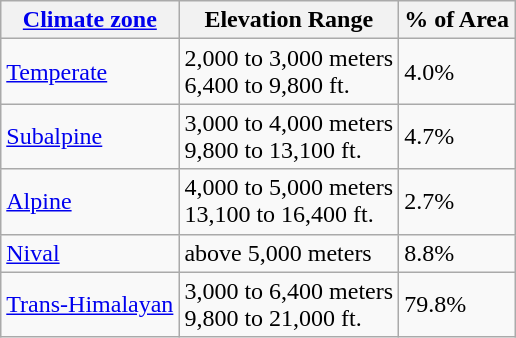<table class="wikitable floatright">
<tr>
<th><a href='#'>Climate zone</a></th>
<th>Elevation Range</th>
<th>% of Area</th>
</tr>
<tr>
<td><a href='#'>Temperate</a></td>
<td>2,000 to 3,000 meters<br>6,400 to 9,800 ft.</td>
<td>4.0%</td>
</tr>
<tr>
<td><a href='#'>Subalpine</a></td>
<td>3,000 to 4,000 meters<br>9,800 to 13,100 ft.</td>
<td>4.7%</td>
</tr>
<tr>
<td><a href='#'>Alpine</a></td>
<td>4,000 to 5,000 meters<br>13,100 to 16,400 ft.</td>
<td>2.7%</td>
</tr>
<tr>
<td><a href='#'>Nival</a></td>
<td>above 5,000 meters</td>
<td>8.8%</td>
</tr>
<tr>
<td><a href='#'>Trans-Himalayan</a></td>
<td>3,000 to 6,400 meters<br>9,800 to 21,000 ft.</td>
<td>79.8%</td>
</tr>
</table>
